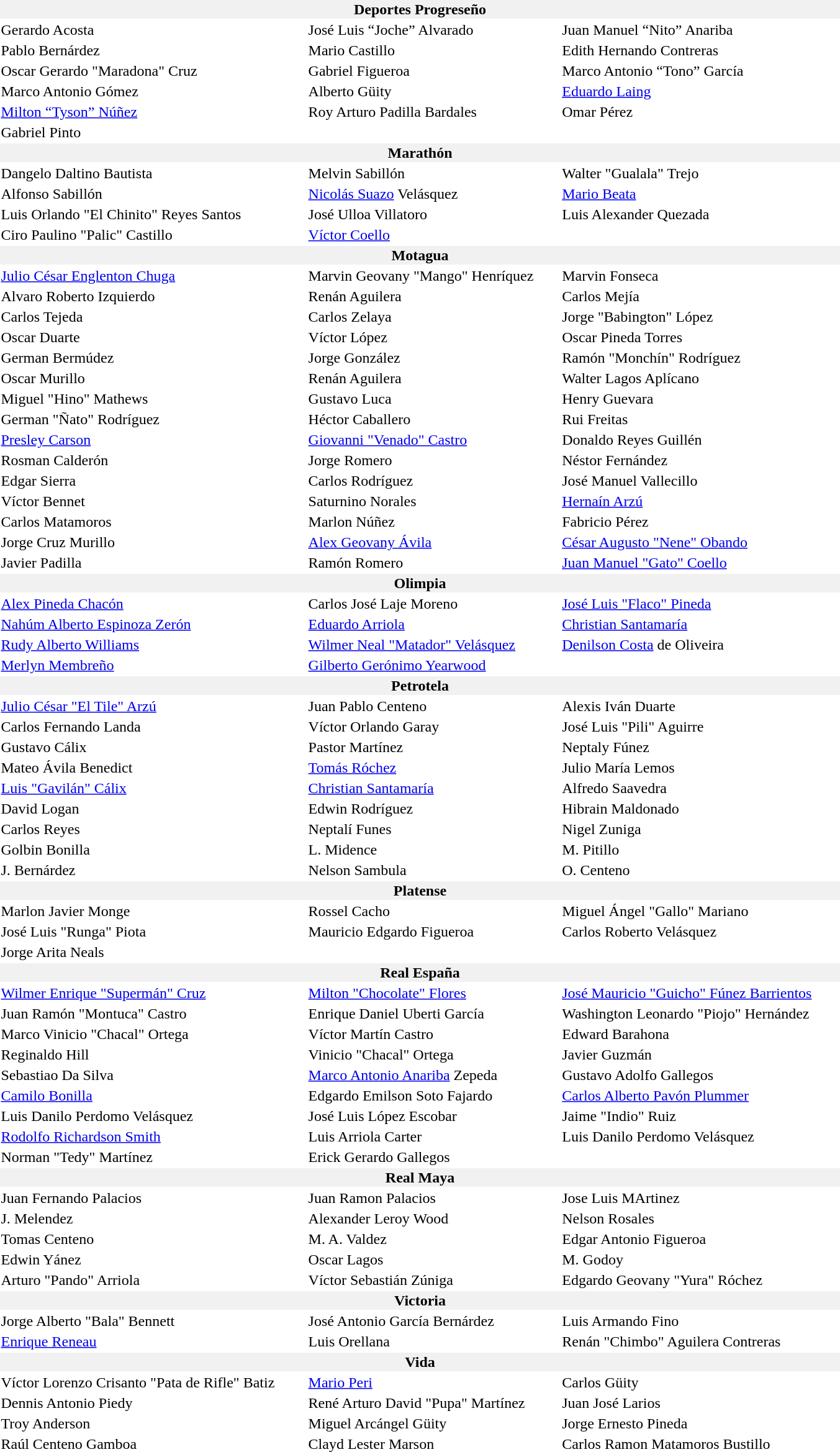<table border="0">
<tr bgcolor="f1f1f1">
<th width="900" colspan="3">Deportes Progreseño</th>
</tr>
<tr>
<td> Gerardo Acosta</td>
<td> José Luis “Joche” Alvarado</td>
<td> Juan Manuel “Nito” Anariba</td>
</tr>
<tr>
<td> Pablo Bernárdez</td>
<td> Mario Castillo</td>
<td> Edith Hernando Contreras</td>
</tr>
<tr>
<td> Oscar Gerardo "Maradona" Cruz</td>
<td> Gabriel Figueroa</td>
<td> Marco Antonio “Tono” García</td>
</tr>
<tr>
<td> Marco Antonio Gómez</td>
<td> Alberto Güity</td>
<td> <a href='#'>Eduardo Laing</a></td>
</tr>
<tr>
<td> <a href='#'>Milton “Tyson” Núñez</a></td>
<td> Roy Arturo Padilla Bardales</td>
<td> Omar Pérez</td>
</tr>
<tr>
<td> Gabriel Pinto</td>
<td></td>
<td></td>
</tr>
<tr bgcolor="f1f1f1">
<th colspan="3">Marathón</th>
</tr>
<tr>
<td> Dangelo Daltino Bautista</td>
<td> Melvin Sabillón</td>
<td> Walter "Gualala" Trejo</td>
</tr>
<tr>
<td> Alfonso Sabillón</td>
<td> <a href='#'>Nicolás Suazo</a> Velásquez</td>
<td> <a href='#'>Mario Beata</a></td>
</tr>
<tr>
<td> Luis Orlando "El Chinito" Reyes Santos</td>
<td> José Ulloa Villatoro</td>
<td> Luis Alexander Quezada</td>
</tr>
<tr>
<td> Ciro Paulino "Palic" Castillo</td>
<td> <a href='#'>Víctor Coello</a></td>
<td></td>
</tr>
<tr bgcolor="f1f1f1">
<th colspan="3">Motagua</th>
</tr>
<tr>
<td> <a href='#'>Julio César Englenton Chuga</a></td>
<td> Marvin Geovany "Mango" Henríquez</td>
<td> Marvin Fonseca</td>
</tr>
<tr>
<td> Alvaro Roberto Izquierdo</td>
<td> Renán Aguilera</td>
<td> Carlos Mejía</td>
</tr>
<tr>
<td> Carlos Tejeda</td>
<td> Carlos Zelaya</td>
<td> Jorge "Babington" López</td>
</tr>
<tr>
<td> Oscar Duarte</td>
<td> Víctor López</td>
<td> Oscar Pineda Torres</td>
</tr>
<tr>
<td> German Bermúdez</td>
<td> Jorge González</td>
<td> Ramón "Monchín" Rodríguez</td>
</tr>
<tr>
<td> Oscar Murillo</td>
<td> Renán Aguilera</td>
<td> Walter Lagos Aplícano</td>
</tr>
<tr>
<td> Miguel "Hino" Mathews</td>
<td> Gustavo Luca</td>
<td> Henry Guevara</td>
</tr>
<tr>
<td> German "Ñato" Rodríguez</td>
<td> Héctor Caballero</td>
<td> Rui Freitas</td>
</tr>
<tr>
<td> <a href='#'>Presley Carson</a></td>
<td> <a href='#'>Giovanni "Venado" Castro</a></td>
<td> Donaldo Reyes Guillén</td>
</tr>
<tr>
<td> Rosman Calderón</td>
<td> Jorge Romero</td>
<td> Néstor Fernández</td>
</tr>
<tr>
<td> Edgar Sierra</td>
<td> Carlos Rodríguez</td>
<td> José Manuel Vallecillo</td>
</tr>
<tr>
<td> Víctor Bennet</td>
<td> Saturnino Norales</td>
<td> <a href='#'>Hernaín Arzú</a></td>
</tr>
<tr>
<td> Carlos Matamoros</td>
<td> Marlon Núñez</td>
<td> Fabricio Pérez</td>
</tr>
<tr>
<td> Jorge Cruz Murillo</td>
<td> <a href='#'>Alex Geovany Ávila</a></td>
<td> <a href='#'>César Augusto "Nene" Obando</a></td>
</tr>
<tr>
<td> Javier Padilla</td>
<td> Ramón Romero</td>
<td> <a href='#'>Juan Manuel "Gato" Coello</a></td>
</tr>
<tr bgcolor="f1f1f1">
<th colspan="3">Olimpia</th>
</tr>
<tr>
<td> <a href='#'>Alex Pineda Chacón</a></td>
<td> Carlos José Laje Moreno</td>
<td> <a href='#'>José Luis "Flaco" Pineda</a></td>
</tr>
<tr>
<td> <a href='#'>Nahúm Alberto Espinoza Zerón</a></td>
<td> <a href='#'>Eduardo Arriola</a></td>
<td> <a href='#'>Christian Santamaría</a></td>
</tr>
<tr>
<td> <a href='#'>Rudy Alberto Williams</a></td>
<td> <a href='#'>Wilmer Neal "Matador" Velásquez</a></td>
<td> <a href='#'>Denilson Costa</a> de Oliveira</td>
</tr>
<tr>
<td> <a href='#'>Merlyn Membreño</a></td>
<td> <a href='#'>Gilberto Gerónimo Yearwood</a></td>
<td></td>
</tr>
<tr bgcolor="f1f1f1">
<th colspan="3">Petrotela</th>
</tr>
<tr>
<td> <a href='#'>Julio César "El Tile" Arzú</a></td>
<td> Juan Pablo Centeno</td>
<td> Alexis Iván Duarte</td>
</tr>
<tr>
<td> Carlos Fernando Landa</td>
<td> Víctor Orlando Garay</td>
<td> José Luis "Pili" Aguirre</td>
</tr>
<tr>
<td> Gustavo Cálix</td>
<td> Pastor Martínez</td>
<td> Neptaly Fúnez</td>
</tr>
<tr>
<td> Mateo Ávila Benedict</td>
<td> <a href='#'>Tomás Róchez</a></td>
<td> Julio María Lemos</td>
</tr>
<tr>
<td> <a href='#'>Luis "Gavilán" Cálix</a></td>
<td> <a href='#'>Christian Santamaría</a></td>
<td> Alfredo Saavedra</td>
</tr>
<tr>
<td> David Logan</td>
<td> Edwin Rodríguez</td>
<td> Hibrain Maldonado</td>
</tr>
<tr>
<td> Carlos Reyes</td>
<td> Neptalí Funes</td>
<td> Nigel Zuniga</td>
</tr>
<tr>
<td> Golbin Bonilla</td>
<td> L. Midence</td>
<td> M. Pitillo</td>
</tr>
<tr>
<td> J. Bernárdez</td>
<td> Nelson Sambula</td>
<td> O. Centeno</td>
<td></td>
</tr>
<tr bgcolor="f1f1f1">
<th colspan="3">Platense</th>
</tr>
<tr>
<td> Marlon Javier Monge</td>
<td> Rossel Cacho</td>
<td> Miguel Ángel "Gallo" Mariano</td>
</tr>
<tr>
<td> José Luis "Runga" Piota</td>
<td> Mauricio Edgardo Figueroa</td>
<td> Carlos Roberto Velásquez</td>
</tr>
<tr>
<td> Jorge Arita Neals</td>
<td></td>
<td></td>
</tr>
<tr bgcolor="f1f1f1">
<th colspan="3">Real España</th>
</tr>
<tr>
<td> <a href='#'>Wilmer Enrique "Supermán" Cruz</a></td>
<td> <a href='#'>Milton "Chocolate" Flores</a></td>
<td> <a href='#'>José Mauricio "Guicho" Fúnez Barrientos</a></td>
</tr>
<tr>
<td> Juan Ramón "Montuca" Castro</td>
<td> Enrique Daniel Uberti García</td>
<td> Washington Leonardo "Piojo" Hernández</td>
</tr>
<tr>
<td> Marco Vinicio "Chacal" Ortega</td>
<td> Víctor Martín Castro</td>
<td> Edward Barahona</td>
</tr>
<tr>
<td> Reginaldo Hill</td>
<td> Vinicio "Chacal" Ortega</td>
<td> Javier Guzmán</td>
</tr>
<tr>
<td> Sebastiao Da Silva</td>
<td> <a href='#'>Marco Antonio Anariba</a> Zepeda</td>
<td> Gustavo Adolfo Gallegos</td>
</tr>
<tr>
<td> <a href='#'>Camilo Bonilla</a></td>
<td> Edgardo Emilson Soto Fajardo</td>
<td> <a href='#'>Carlos Alberto Pavón Plummer</a></td>
</tr>
<tr>
<td> Luis Danilo Perdomo Velásquez</td>
<td> José Luis López Escobar</td>
<td> Jaime "Indio" Ruiz</td>
</tr>
<tr>
<td> <a href='#'>Rodolfo Richardson Smith</a></td>
<td> Luis Arriola Carter</td>
<td> Luis Danilo Perdomo Velásquez</td>
</tr>
<tr>
<td> Norman "Tedy" Martínez</td>
<td> Erick Gerardo Gallegos</td>
<td></td>
</tr>
<tr bgcolor="f1f1f1">
<th colspan="3">Real Maya</th>
</tr>
<tr>
<td> Juan Fernando Palacios</td>
<td> Juan Ramon Palacios</td>
<td> Jose Luis MArtinez</td>
</tr>
<tr>
<td> J. Melendez</td>
<td> Alexander Leroy Wood</td>
<td> Nelson Rosales</td>
</tr>
<tr>
<td> Tomas Centeno</td>
<td> M. A. Valdez</td>
<td> Edgar Antonio Figueroa</td>
</tr>
<tr>
<td> Edwin Yánez</td>
<td> Oscar Lagos</td>
<td> M. Godoy</td>
</tr>
<tr>
<td> Arturo "Pando" Arriola</td>
<td> Víctor Sebastián Zúniga</td>
<td> Edgardo Geovany "Yura" Róchez</td>
<td></td>
</tr>
<tr bgcolor="f1f1f1">
<th colspan="3">Victoria</th>
</tr>
<tr>
<td> Jorge Alberto "Bala" Bennett</td>
<td> José Antonio García Bernárdez</td>
<td> Luis Armando Fino</td>
</tr>
<tr>
<td> <a href='#'>Enrique Reneau</a></td>
<td> Luis Orellana</td>
<td> Renán "Chimbo" Aguilera Contreras</td>
</tr>
<tr bgcolor="f1f1f1">
<th colspan="3">Vida</th>
</tr>
<tr>
<td> Víctor Lorenzo Crisanto "Pata de Rifle" Batiz</td>
<td> <a href='#'>Mario Peri</a></td>
<td> Carlos Güity</td>
</tr>
<tr>
<td> Dennis Antonio Piedy</td>
<td> René Arturo David "Pupa" Martínez</td>
<td> Juan José Larios</td>
</tr>
<tr>
<td> Troy Anderson</td>
<td> Miguel Arcángel Güity</td>
<td> Jorge Ernesto Pineda</td>
</tr>
<tr>
<td> Raúl Centeno Gamboa</td>
<td> Clayd Lester Marson</td>
<td> Carlos Ramon Matamoros Bustillo</td>
</tr>
</table>
